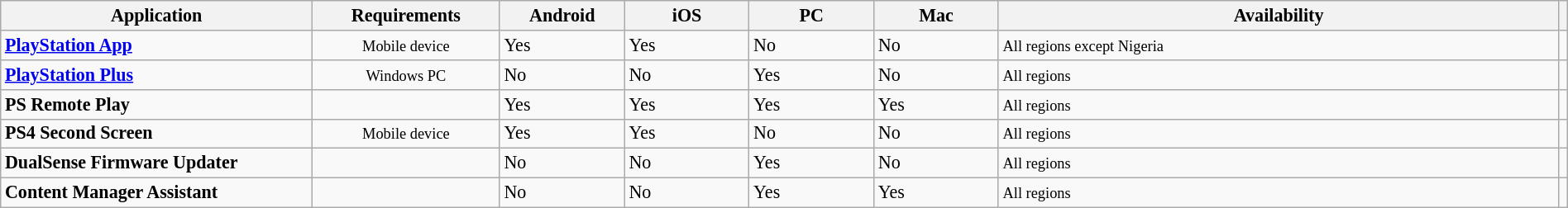<table class="wikitable sortable" style="width:100%; font-size:92%;">
<tr>
<th style="width:20%;">Application</th>
<th style="width:12%;">Requirements</th>
<th style="width:8%;">Android</th>
<th style="width:8%;">iOS</th>
<th style="width:8%;">PC</th>
<th style="width:8%;">Mac</th>
<th style="width:44%;">Availability</th>
<th class="unsortable"></th>
</tr>
<tr>
<td><strong><a href='#'>PlayStation App</a></strong></td>
<td align=center><small>Mobile device</small></td>
<td> Yes</td>
<td> Yes</td>
<td> No</td>
<td> No</td>
<td><small>All regions except Nigeria</small></td>
<td></td>
</tr>
<tr>
<td><strong><a href='#'>PlayStation Plus</a></strong></td>
<td align=center><small>Windows PC</small></td>
<td> No</td>
<td> No</td>
<td> Yes</td>
<td> No</td>
<td><small>All regions</small></td>
<td></td>
</tr>
<tr>
<td><strong>PS Remote Play</strong></td>
<td align=center></td>
<td> Yes</td>
<td> Yes</td>
<td> Yes</td>
<td> Yes</td>
<td><small>All regions</small></td>
<td></td>
</tr>
<tr>
<td><strong>PS4 Second Screen</strong></td>
<td align=center><small>Mobile device</small></td>
<td> Yes</td>
<td> Yes</td>
<td> No</td>
<td> No</td>
<td><small>All regions</small></td>
<td></td>
</tr>
<tr>
<td><strong>DualSense Firmware Updater</strong></td>
<td></td>
<td> No</td>
<td> No</td>
<td> Yes</td>
<td> No</td>
<td><small>All regions</small></td>
<td></td>
</tr>
<tr>
<td><strong>Content Manager Assistant</strong></td>
<td></td>
<td> No</td>
<td> No</td>
<td> Yes</td>
<td> Yes</td>
<td><small>All regions</small></td>
<td></td>
</tr>
</table>
